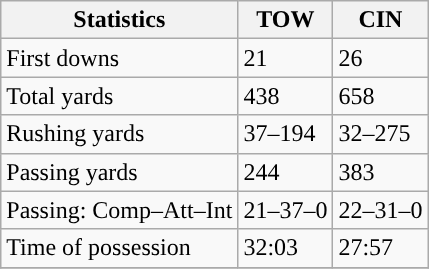<table class="wikitable" style="float: left;">
<tr>
<th>Statistics</th>
<th>TOW</th>
<th>CIN</th>
</tr>
<tr>
<td>First downs</td>
<td>21</td>
<td>26</td>
</tr>
<tr>
<td>Total yards</td>
<td>438</td>
<td>658</td>
</tr>
<tr>
<td>Rushing yards</td>
<td>37–194</td>
<td>32–275</td>
</tr>
<tr>
<td>Passing yards</td>
<td>244</td>
<td>383</td>
</tr>
<tr>
<td>Passing: Comp–Att–Int</td>
<td>21–37–0</td>
<td>22–31–0</td>
</tr>
<tr>
<td>Time of possession</td>
<td>32:03</td>
<td>27:57</td>
</tr>
<tr>
</tr>
</table>
